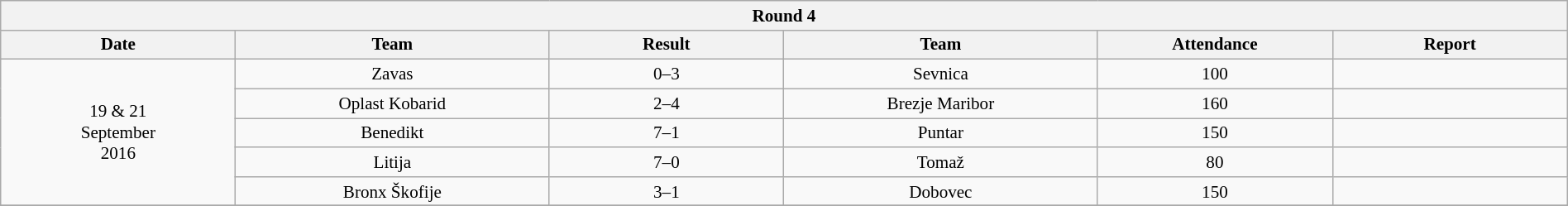<table class="wikitable collapsible collapsed" style="font-size:88%; text-align:center; width:100%">
<tr>
<th colspan=6 bgcolor=#FFFFFF>Round 4</th>
</tr>
<tr>
<th width=15% bgcolor=#89CFF0>Date</th>
<th width=20% bgcolor=#89CFF0>Team</th>
<th width=15% bgcolor=#89CFF0>Result</th>
<th width=20% bgcolor=#89CFF0>Team</th>
<th width=15% bgcolor=#89CFF0>Attendance</th>
<th width=15% bgcolor=#89CFF0>Report</th>
</tr>
<tr>
<td rowspan=5>19 & 21 <br> September <br> 2016</td>
<td>Zavas</td>
<td>0–3</td>
<td>Sevnica</td>
<td>100</td>
<td></td>
</tr>
<tr align=center>
<td>Oplast Kobarid</td>
<td>2–4</td>
<td>Brezje Maribor</td>
<td>160</td>
<td></td>
</tr>
<tr align=center>
<td>Benedikt</td>
<td>7–1</td>
<td>Puntar</td>
<td>150</td>
<td></td>
</tr>
<tr align=center>
<td>Litija</td>
<td>7–0</td>
<td>Tomaž</td>
<td>80</td>
<td></td>
</tr>
<tr align=center>
<td>Bronx Škofije</td>
<td>3–1</td>
<td>Dobovec</td>
<td>150</td>
<td></td>
</tr>
<tr>
</tr>
</table>
